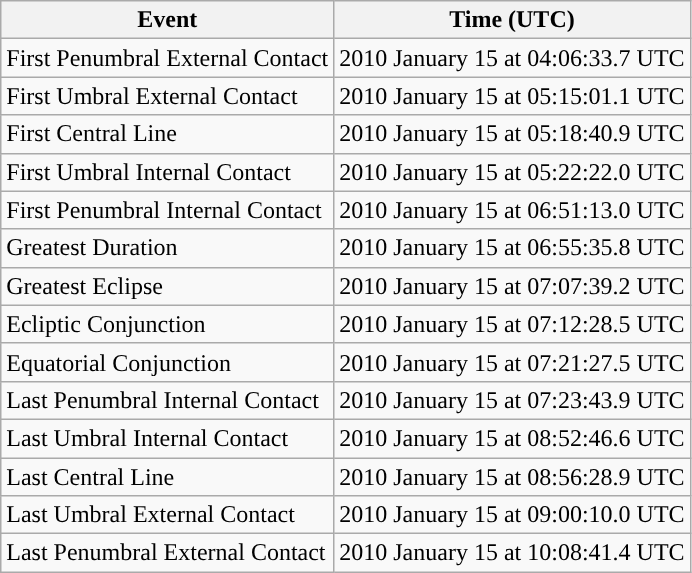<table class="wikitable">
<tr>
<th>Event</th>
<th>Time (UTC)</th>
</tr>
<tr>
<td>First Penumbral External Contact</td>
<td>2010 January 15 at 04:06:33.7 UTC</td>
</tr>
<tr>
<td>First Umbral External Contact</td>
<td>2010 January 15 at 05:15:01.1 UTC</td>
</tr>
<tr>
<td>First Central Line</td>
<td>2010 January 15 at 05:18:40.9 UTC</td>
</tr>
<tr>
<td>First Umbral Internal Contact</td>
<td>2010 January 15 at 05:22:22.0 UTC</td>
</tr>
<tr>
<td>First Penumbral Internal Contact</td>
<td>2010 January 15 at 06:51:13.0 UTC</td>
</tr>
<tr>
<td>Greatest Duration</td>
<td>2010 January 15 at 06:55:35.8 UTC</td>
</tr>
<tr>
<td>Greatest Eclipse</td>
<td>2010 January 15 at 07:07:39.2 UTC</td>
</tr>
<tr>
<td>Ecliptic Conjunction</td>
<td>2010 January 15 at 07:12:28.5 UTC</td>
</tr>
<tr>
<td>Equatorial Conjunction</td>
<td>2010 January 15 at 07:21:27.5 UTC</td>
</tr>
<tr>
<td>Last Penumbral Internal Contact</td>
<td>2010 January 15 at 07:23:43.9 UTC</td>
</tr>
<tr>
<td>Last Umbral Internal Contact</td>
<td>2010 January 15 at 08:52:46.6 UTC</td>
</tr>
<tr>
<td>Last Central Line</td>
<td>2010 January 15 at 08:56:28.9 UTC</td>
</tr>
<tr>
<td>Last Umbral External Contact</td>
<td>2010 January 15 at 09:00:10.0 UTC</td>
</tr>
<tr>
<td>Last Penumbral External Contact</td>
<td>2010 January 15 at 10:08:41.4 UTC</td>
</tr>
</table>
